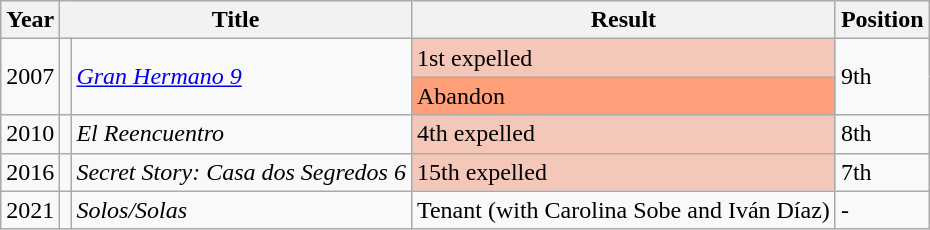<table class="wikitable">
<tr>
<th>Year</th>
<th colspan="2">Title</th>
<th>Result</th>
<th>Position</th>
</tr>
<tr>
<td rowspan="2">2007</td>
<td rowspan="2"></td>
<td rowspan="2"><em><a href='#'>Gran Hermano 9</a></em></td>
<td style="background:#f4c7b8">1st expelled</td>
<td rowspan="2">9th</td>
</tr>
<tr>
<td style="background:lightsalmon">Abandon</td>
</tr>
<tr>
<td>2010</td>
<td></td>
<td><em>El Reencuentro</em></td>
<td style="background:#f4c7b8">4th expelled</td>
<td>8th</td>
</tr>
<tr>
<td>2016</td>
<td></td>
<td><em>Secret Story: Casa dos Segredos 6</em></td>
<td style="background:#f4c7b8">15th expelled</td>
<td>7th</td>
</tr>
<tr>
<td>2021</td>
<td></td>
<td><em>Solos/Solas</em></td>
<td>Tenant (with Carolina Sobe and Iván Díaz)</td>
<td>-</td>
</tr>
</table>
